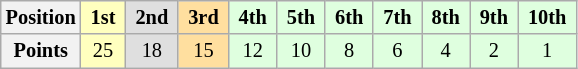<table class="wikitable" style="font-size:85%; text-align:center">
<tr>
<th>Position</th>
<td style="background:#ffffbf;"> <strong>1st</strong> </td>
<td style="background:#dfdfdf;"> <strong>2nd</strong> </td>
<td style="background:#ffdf9f;"> <strong>3rd</strong> </td>
<td style="background:#dfffdf;"> <strong>4th</strong> </td>
<td style="background:#dfffdf;"> <strong>5th</strong> </td>
<td style="background:#dfffdf;"> <strong>6th</strong> </td>
<td style="background:#dfffdf;"> <strong>7th</strong> </td>
<td style="background:#dfffdf;"> <strong>8th</strong> </td>
<td style="background:#dfffdf;"> <strong>9th</strong> </td>
<td style="background:#dfffdf;"> <strong>10th</strong> </td>
</tr>
<tr>
<th>Points</th>
<td style="background:#ffffbf;">25</td>
<td style="background:#dfdfdf;">18</td>
<td style="background:#ffdf9f;">15</td>
<td style="background:#dfffdf;">12</td>
<td style="background:#dfffdf;">10</td>
<td style="background:#dfffdf;">8</td>
<td style="background:#dfffdf;">6</td>
<td style="background:#dfffdf;">4</td>
<td style="background:#dfffdf;">2</td>
<td style="background:#dfffdf;">1</td>
</tr>
</table>
